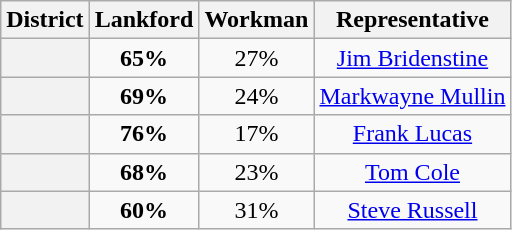<table class=wikitable>
<tr>
<th>District</th>
<th>Lankford</th>
<th>Workman</th>
<th>Representative</th>
</tr>
<tr align=center>
<th></th>
<td><strong>65%</strong></td>
<td>27%</td>
<td><a href='#'>Jim Bridenstine</a></td>
</tr>
<tr align=center>
<th></th>
<td><strong>69%</strong></td>
<td>24%</td>
<td><a href='#'>Markwayne Mullin</a></td>
</tr>
<tr align=center>
<th></th>
<td><strong>76%</strong></td>
<td>17%</td>
<td><a href='#'>Frank Lucas</a></td>
</tr>
<tr align=center>
<th></th>
<td><strong>68%</strong></td>
<td>23%</td>
<td><a href='#'>Tom Cole</a></td>
</tr>
<tr align=center>
<th></th>
<td><strong>60%</strong></td>
<td>31%</td>
<td><a href='#'>Steve Russell</a></td>
</tr>
</table>
